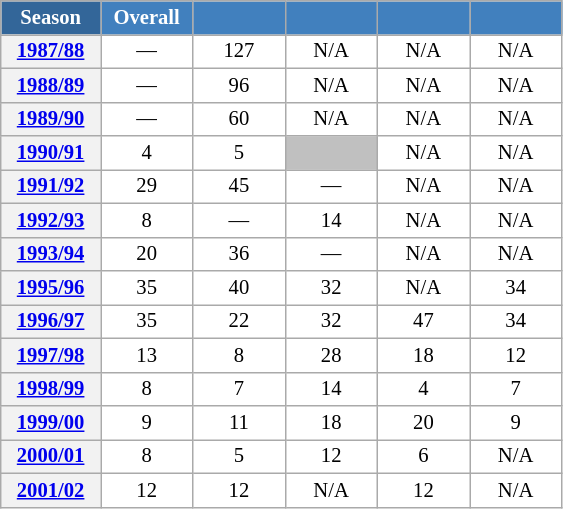<table class="wikitable" style="font-size:86%; text-align:center; border:grey solid 1px; border-collapse:collapse; background:#ffffff;">
<tr>
<th style="background-color:#369; color:white; width:60px;"> Season </th>
<th style="background-color:#4180be; color:white; width:55px;">Overall</th>
<th style="background-color:#4180be; color:white; width:55px;"></th>
<th style="background-color:#4180be; color:white; width:55px;"></th>
<th style="background-color:#4180be; color:white; width:55px;"></th>
<th style="background-color:#4180be; color:white; width:55px;"></th>
</tr>
<tr>
<th scope=row align=center><a href='#'>1987/88</a></th>
<td align=center>—</td>
<td align=center>127</td>
<td align=center>N/A</td>
<td align=center>N/A</td>
<td align=center>N/A</td>
</tr>
<tr>
<th scope=row align=center><a href='#'>1988/89</a></th>
<td align=center>—</td>
<td align=center>96</td>
<td align=center>N/A</td>
<td align=center>N/A</td>
<td align=center>N/A</td>
</tr>
<tr>
<th scope=row align=center><a href='#'>1989/90</a></th>
<td align=center>—</td>
<td align=center>60</td>
<td align=center>N/A</td>
<td align=center>N/A</td>
<td align=center>N/A</td>
</tr>
<tr>
<th scope=row align=center><a href='#'>1990/91</a></th>
<td align=center>4</td>
<td align=center>5</td>
<td align=center bgcolor=silver></td>
<td align=center>N/A</td>
<td align=center>N/A</td>
</tr>
<tr>
<th scope=row align=center><a href='#'>1991/92</a></th>
<td align=center>29</td>
<td align=center>45</td>
<td align=center>—</td>
<td align=center>N/A</td>
<td align=center>N/A</td>
</tr>
<tr>
<th scope=row align=center><a href='#'>1992/93</a></th>
<td align=center>8</td>
<td align=center>—</td>
<td align=center>14</td>
<td align=center>N/A</td>
<td align=center>N/A</td>
</tr>
<tr>
<th scope=row align=center><a href='#'>1993/94</a></th>
<td align=center>20</td>
<td align=center>36</td>
<td align=center>—</td>
<td align=center>N/A</td>
<td align=center>N/A</td>
</tr>
<tr>
<th scope=row align=center><a href='#'>1995/96</a></th>
<td align=center>35</td>
<td align=center>40</td>
<td align=center>32</td>
<td align=center>N/A</td>
<td align=center>34</td>
</tr>
<tr>
<th scope=row align=center><a href='#'>1996/97</a></th>
<td align=center>35</td>
<td align=center>22</td>
<td align=center>32</td>
<td align=center>47</td>
<td align=center>34</td>
</tr>
<tr>
<th scope=row align=center><a href='#'>1997/98</a></th>
<td align=center>13</td>
<td align=center>8</td>
<td align=center>28</td>
<td align=center>18</td>
<td align=center>12</td>
</tr>
<tr>
<th scope=row align=center><a href='#'>1998/99</a></th>
<td align=center>8</td>
<td align=center>7</td>
<td align=center>14</td>
<td align=center>4</td>
<td align=center>7</td>
</tr>
<tr>
<th scope=row align=center><a href='#'>1999/00</a></th>
<td align=center>9</td>
<td align=center>11</td>
<td align=center>18</td>
<td align=center>20</td>
<td align=center>9</td>
</tr>
<tr>
<th scope=row align=center><a href='#'>2000/01</a></th>
<td align=center>8</td>
<td align=center>5</td>
<td align=center>12</td>
<td align=center>6</td>
<td align=center>N/A</td>
</tr>
<tr>
<th scope=row align=center><a href='#'>2001/02</a></th>
<td align=center>12</td>
<td align=center>12</td>
<td align=center>N/A</td>
<td align=center>12</td>
<td align=center>N/A</td>
</tr>
</table>
